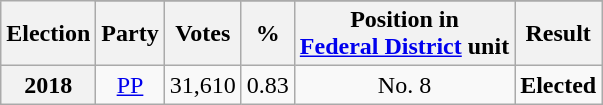<table class="wikitable" style="text-align: center;">
<tr>
<th rowspan="2">Election</th>
</tr>
<tr>
<th>Party</th>
<th>Votes</th>
<th>%</th>
<th>Position in <br><a href='#'>Federal District</a> unit</th>
<th>Result</th>
</tr>
<tr>
<th>2018</th>
<td><a href='#'>PP</a></td>
<td>31,610</td>
<td>0.83</td>
<td>No. 8</td>
<td><strong>Elected</strong></td>
</tr>
</table>
